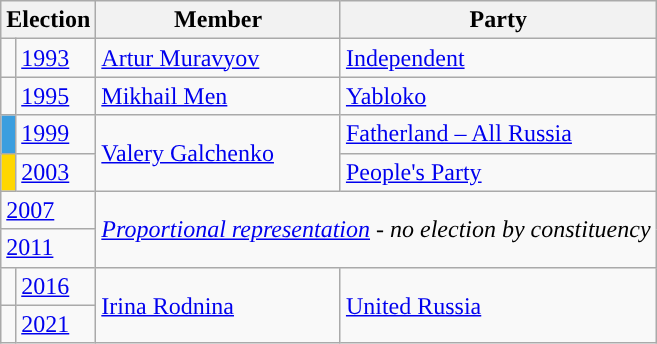<table class="wikitable">
<tr>
<th colspan="2">Election</th>
<th>Member</th>
<th>Party</th>
</tr>
<tr>
<td style="background-color:"></td>
<td><a href='#'>1993</a></td>
<td><a href='#'>Artur Muravyov</a></td>
<td><a href='#'>Independent</a></td>
</tr>
<tr>
<td style="background-color:"></td>
<td><a href='#'>1995</a></td>
<td><a href='#'>Mikhail Men</a></td>
<td><a href='#'>Yabloko</a></td>
</tr>
<tr>
<td style="background-color:#3B9EDF"></td>
<td><a href='#'>1999</a></td>
<td rowspan=2><a href='#'>Valery Galchenko</a></td>
<td><a href='#'>Fatherland – All Russia</a></td>
</tr>
<tr>
<td style="background-color:#FFD700"></td>
<td><a href='#'>2003</a></td>
<td><a href='#'>People's Party</a></td>
</tr>
<tr>
<td colspan=2><a href='#'>2007</a></td>
<td colspan=2 rowspan=2><em><a href='#'>Proportional representation</a> - no election by constituency</em></td>
</tr>
<tr>
<td colspan=2><a href='#'>2011</a></td>
</tr>
<tr>
<td style="background-color: "></td>
<td><a href='#'>2016</a></td>
<td rowspan=2><a href='#'>Irina Rodnina</a></td>
<td rowspan=2><a href='#'>United Russia</a></td>
</tr>
<tr>
<td style="background-color: "></td>
<td><a href='#'>2021</a></td>
</tr>
</table>
